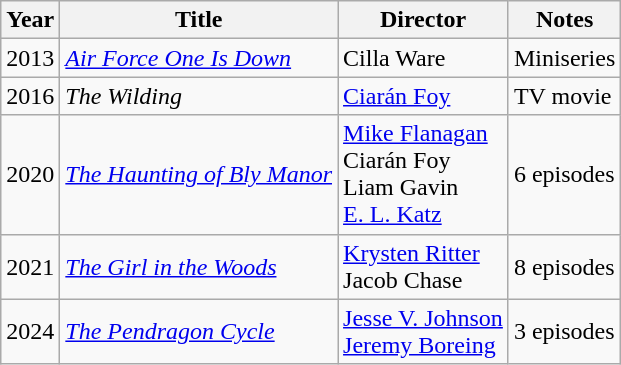<table class="wikitable">
<tr>
<th>Year</th>
<th>Title</th>
<th>Director</th>
<th>Notes</th>
</tr>
<tr>
<td>2013</td>
<td><em><a href='#'>Air Force One Is Down</a></em></td>
<td>Cilla Ware</td>
<td>Miniseries</td>
</tr>
<tr>
<td>2016</td>
<td><em>The Wilding</em></td>
<td><a href='#'>Ciarán Foy</a></td>
<td>TV movie</td>
</tr>
<tr>
<td>2020</td>
<td><em><a href='#'>The Haunting of Bly Manor</a></em></td>
<td><a href='#'>Mike Flanagan</a><br>Ciarán Foy<br>Liam Gavin<br><a href='#'>E. L. Katz</a></td>
<td>6 episodes</td>
</tr>
<tr>
<td>2021</td>
<td><em><a href='#'>The Girl in the Woods</a></em></td>
<td><a href='#'>Krysten Ritter</a><br>Jacob Chase</td>
<td>8 episodes</td>
</tr>
<tr>
<td>2024</td>
<td><em><a href='#'>The Pendragon Cycle</a></em></td>
<td><a href='#'>Jesse V. Johnson</a><br><a href='#'>Jeremy Boreing</a></td>
<td>3 episodes</td>
</tr>
</table>
